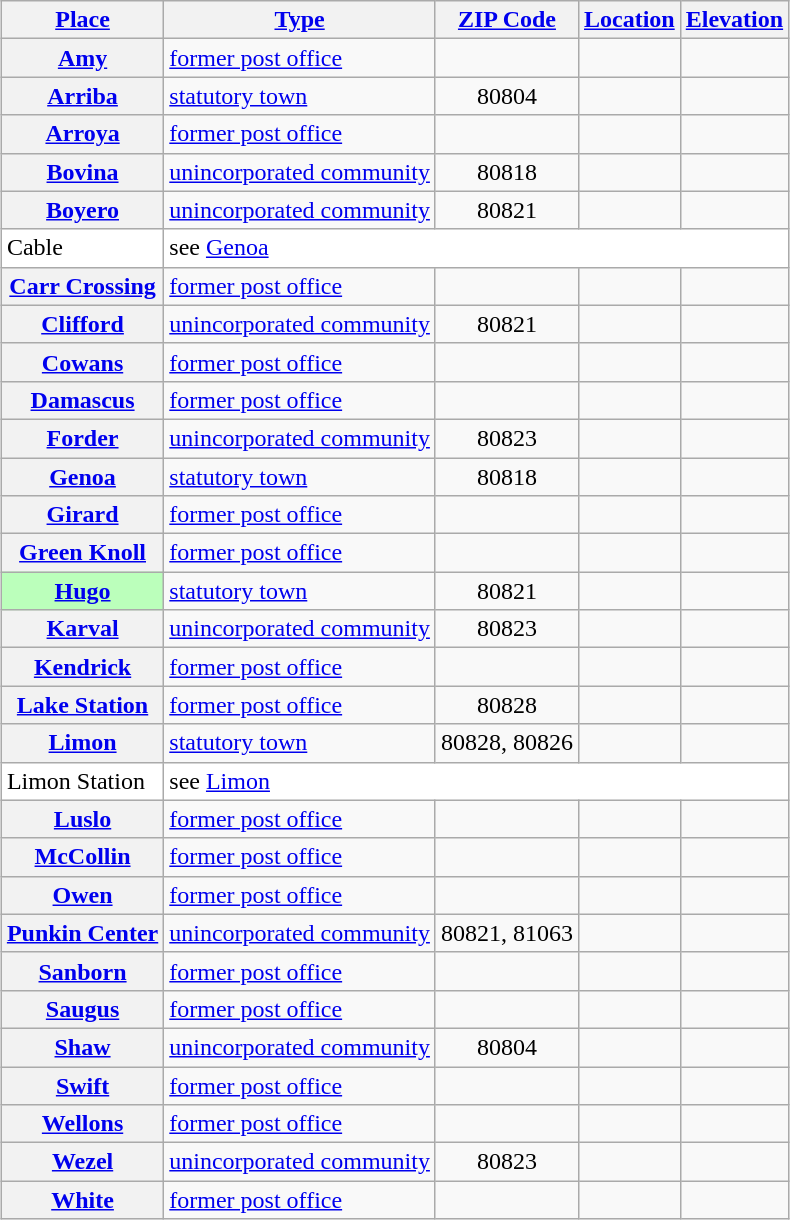<table class="wikitable sortable  plainrowheaders" style="margin:auto;">
<tr>
<th scope=col><a href='#'>Place</a></th>
<th scope=col><a href='#'>Type</a></th>
<th scope=col><a href='#'>ZIP Code</a></th>
<th scope=col><a href='#'>Location</a></th>
<th scope=col><a href='#'>Elevation</a></th>
</tr>
<tr>
<th scope=row><a href='#'>Amy</a></th>
<td><a href='#'>former post office</a></td>
<td align=center></td>
<td></td>
<td></td>
</tr>
<tr>
<th scope=row><a href='#'>Arriba</a></th>
<td><a href='#'>statutory town</a></td>
<td align=center>80804</td>
<td></td>
<td align=right></td>
</tr>
<tr>
<th scope=row><a href='#'>Arroya</a></th>
<td><a href='#'>former post office</a></td>
<td align=center></td>
<td></td>
<td></td>
</tr>
<tr>
<th scope=row><a href='#'>Bovina</a></th>
<td><a href='#'>unincorporated community</a></td>
<td align=center>80818</td>
<td></td>
<td align=right></td>
</tr>
<tr>
<th scope=row><a href='#'>Boyero</a></th>
<td><a href='#'>unincorporated community</a></td>
<td align=center>80821</td>
<td></td>
<td align=right></td>
</tr>
<tr bgcolor=white>
<td>Cable</td>
<td colspan=4>see <a href='#'>Genoa</a></td>
</tr>
<tr>
<th scope=row><a href='#'>Carr Crossing</a></th>
<td><a href='#'>former post office</a></td>
<td align=center></td>
<td></td>
<td></td>
</tr>
<tr>
<th scope=row><a href='#'>Clifford</a></th>
<td><a href='#'>unincorporated community</a></td>
<td align=center>80821</td>
<td></td>
<td align=right></td>
</tr>
<tr>
<th scope=row><a href='#'>Cowans</a></th>
<td><a href='#'>former post office</a></td>
<td align=center></td>
<td></td>
<td></td>
</tr>
<tr>
<th scope=row><a href='#'>Damascus</a></th>
<td><a href='#'>former post office</a></td>
<td align=center></td>
<td></td>
<td></td>
</tr>
<tr>
<th scope=row><a href='#'>Forder</a></th>
<td><a href='#'>unincorporated community</a></td>
<td align=center>80823</td>
<td></td>
<td align=right></td>
</tr>
<tr>
<th scope=row><a href='#'>Genoa</a></th>
<td><a href='#'>statutory town</a></td>
<td align=center>80818</td>
<td></td>
<td align=right></td>
</tr>
<tr>
<th scope=row><a href='#'>Girard</a></th>
<td><a href='#'>former post office</a></td>
<td align=center></td>
<td></td>
<td></td>
</tr>
<tr>
<th scope=row><a href='#'>Green Knoll</a></th>
<td><a href='#'>former post office</a></td>
<td align=center></td>
<td></td>
<td></td>
</tr>
<tr>
<th scope=row style="background:#BBFFBB;"><a href='#'>Hugo</a></th>
<td><a href='#'>statutory town</a></td>
<td align=center>80821</td>
<td></td>
<td align=right></td>
</tr>
<tr>
<th scope=row><a href='#'>Karval</a></th>
<td><a href='#'>unincorporated community</a></td>
<td align=center>80823</td>
<td></td>
<td align=right></td>
</tr>
<tr>
<th scope=row><a href='#'>Kendrick</a></th>
<td><a href='#'>former post office</a></td>
<td align=center></td>
<td></td>
<td></td>
</tr>
<tr>
<th scope=row><a href='#'>Lake Station</a></th>
<td><a href='#'>former post office</a></td>
<td align=center>80828</td>
<td></td>
<td></td>
</tr>
<tr>
<th scope=row><a href='#'>Limon</a></th>
<td><a href='#'>statutory town</a></td>
<td align=center>80828, 80826</td>
<td></td>
<td align=right></td>
</tr>
<tr bgcolor=white>
<td>Limon Station</td>
<td colspan=4>see <a href='#'>Limon</a></td>
</tr>
<tr>
<th scope=row><a href='#'>Luslo</a></th>
<td><a href='#'>former post office</a></td>
<td align=center></td>
<td></td>
<td></td>
</tr>
<tr>
<th scope=row><a href='#'>McCollin</a></th>
<td><a href='#'>former post office</a></td>
<td align=center></td>
<td></td>
<td></td>
</tr>
<tr>
<th scope=row><a href='#'>Owen</a></th>
<td><a href='#'>former post office</a></td>
<td align=center></td>
<td></td>
<td></td>
</tr>
<tr>
<th scope=row><a href='#'>Punkin Center</a></th>
<td><a href='#'>unincorporated community</a></td>
<td align=center>80821, 81063</td>
<td></td>
<td align=right></td>
</tr>
<tr>
<th scope=row><a href='#'>Sanborn</a></th>
<td><a href='#'>former post office</a></td>
<td align=center></td>
<td></td>
<td></td>
</tr>
<tr>
<th scope=row><a href='#'>Saugus</a></th>
<td><a href='#'>former post office</a></td>
<td align=center></td>
<td></td>
<td></td>
</tr>
<tr>
<th scope=row><a href='#'>Shaw</a></th>
<td><a href='#'>unincorporated community</a></td>
<td align=center>80804</td>
<td></td>
<td align=right></td>
</tr>
<tr>
<th scope=row><a href='#'>Swift</a></th>
<td><a href='#'>former post office</a></td>
<td align=center></td>
<td></td>
<td></td>
</tr>
<tr>
<th scope=row><a href='#'>Wellons</a></th>
<td><a href='#'>former post office</a></td>
<td align=center></td>
<td></td>
<td></td>
</tr>
<tr>
<th scope=row><a href='#'>Wezel</a></th>
<td><a href='#'>unincorporated community</a></td>
<td align=center>80823</td>
<td></td>
<td align=right></td>
</tr>
<tr>
<th scope=row><a href='#'>White</a></th>
<td><a href='#'>former post office</a></td>
<td align=center></td>
<td></td>
<td></td>
</tr>
</table>
